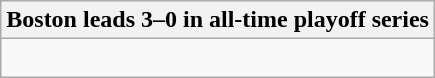<table class="wikitable collapsible collapsed">
<tr>
<th>Boston leads 3–0 in all-time playoff series</th>
</tr>
<tr>
<td><br>

</td>
</tr>
</table>
